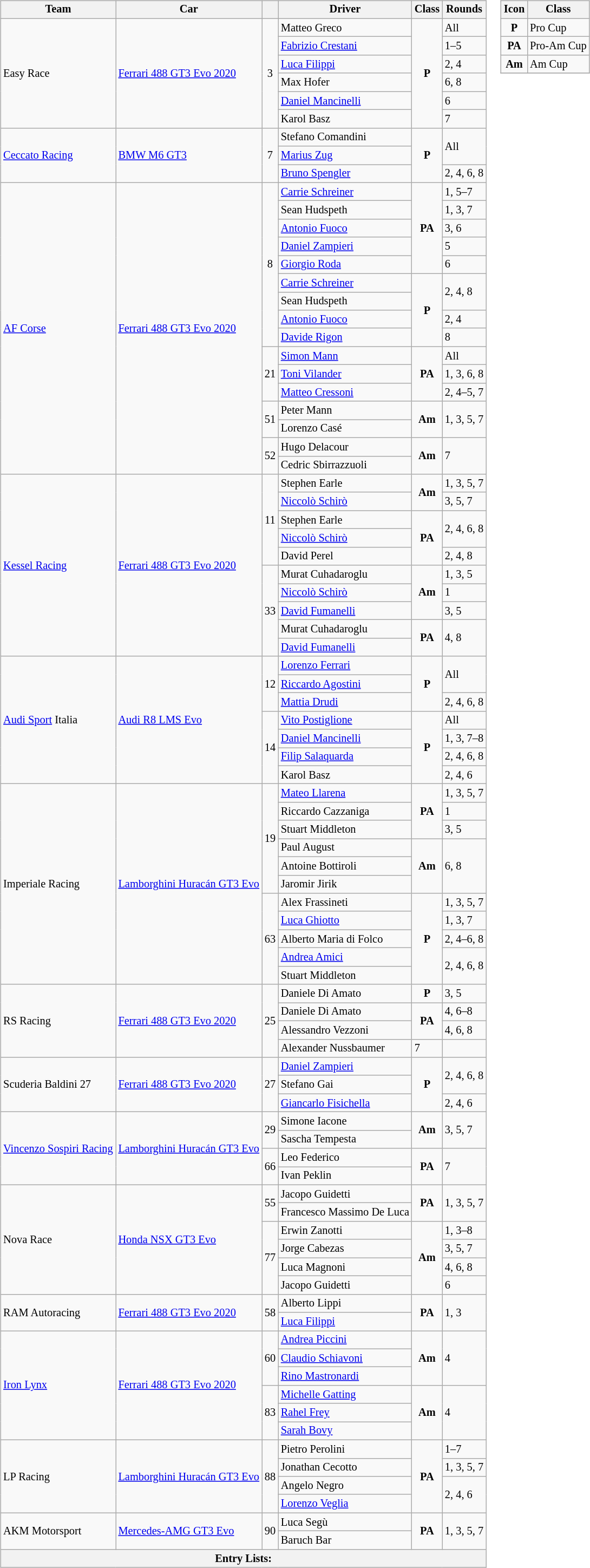<table>
<tr>
<td><br><table class="wikitable" style="font-size: 85%;">
<tr>
<th>Team</th>
<th>Car</th>
<th></th>
<th>Driver</th>
<th>Class</th>
<th>Rounds</th>
</tr>
<tr>
<td rowspan=6> Easy Race</td>
<td rowspan=6><a href='#'>Ferrari 488 GT3 Evo 2020</a></td>
<td rowspan=6 align=center>3</td>
<td> Matteo Greco</td>
<td rowspan=6 align=center><strong><span>P</span></strong></td>
<td>All</td>
</tr>
<tr>
<td> <a href='#'>Fabrizio Crestani</a></td>
<td>1–5</td>
</tr>
<tr>
<td> <a href='#'>Luca Filippi</a></td>
<td>2, 4</td>
</tr>
<tr>
<td> Max Hofer</td>
<td>6, 8</td>
</tr>
<tr>
<td> <a href='#'>Daniel Mancinelli</a></td>
<td>6</td>
</tr>
<tr>
<td> Karol Basz</td>
<td>7</td>
</tr>
<tr>
<td rowspan=3> <a href='#'>Ceccato Racing</a></td>
<td rowspan=3><a href='#'>BMW M6 GT3</a></td>
<td rowspan=3 align=center>7</td>
<td> Stefano Comandini</td>
<td rowspan=3 align=center><strong><span>P</span></strong></td>
<td rowspan=2>All</td>
</tr>
<tr>
<td> <a href='#'>Marius Zug</a></td>
</tr>
<tr>
<td> <a href='#'>Bruno Spengler</a></td>
<td>2, 4, 6, 8</td>
</tr>
<tr>
<td rowspan=16> <a href='#'>AF Corse</a></td>
<td rowspan=16><a href='#'>Ferrari 488 GT3 Evo 2020</a></td>
<td rowspan=9 align=center>8</td>
<td> <a href='#'>Carrie Schreiner</a></td>
<td rowspan=5 align=center><strong><span>PA</span></strong></td>
<td>1, 5–7</td>
</tr>
<tr>
<td> Sean Hudspeth</td>
<td>1, 3, 7</td>
</tr>
<tr>
<td> <a href='#'>Antonio Fuoco</a></td>
<td>3, 6</td>
</tr>
<tr>
<td> <a href='#'>Daniel Zampieri</a></td>
<td>5</td>
</tr>
<tr>
<td> <a href='#'>Giorgio Roda</a></td>
<td>6</td>
</tr>
<tr>
<td> <a href='#'>Carrie Schreiner</a></td>
<td rowspan=4 align=center><strong><span>P</span></strong></td>
<td rowspan=2>2, 4, 8</td>
</tr>
<tr>
<td> Sean Hudspeth</td>
</tr>
<tr>
<td> <a href='#'>Antonio Fuoco</a></td>
<td>2, 4</td>
</tr>
<tr>
<td> <a href='#'>Davide Rigon</a></td>
<td>8</td>
</tr>
<tr>
<td rowspan=3 align=center>21</td>
<td> <a href='#'>Simon Mann</a></td>
<td rowspan=3 align=center><strong><span>PA</span></strong></td>
<td>All</td>
</tr>
<tr>
<td> <a href='#'>Toni Vilander</a></td>
<td>1, 3, 6, 8</td>
</tr>
<tr>
<td> <a href='#'>Matteo Cressoni</a></td>
<td>2, 4–5, 7</td>
</tr>
<tr>
<td rowspan=2 align=center>51</td>
<td> Peter Mann</td>
<td rowspan=2 align=center><strong><span>Am</span></strong></td>
<td rowspan=2>1, 3, 5, 7</td>
</tr>
<tr>
<td> Lorenzo Casé</td>
</tr>
<tr>
<td rowspan=2 align=center>52</td>
<td> Hugo Delacour</td>
<td rowspan=2 align=center><strong><span>Am</span></strong></td>
<td rowspan=2>7</td>
</tr>
<tr>
<td> Cedric Sbirrazzuoli</td>
</tr>
<tr>
<td rowspan=10> <a href='#'>Kessel Racing</a></td>
<td rowspan=10><a href='#'>Ferrari 488 GT3 Evo 2020</a></td>
<td rowspan=5 align=center>11</td>
<td> Stephen Earle</td>
<td rowspan=2 align=center><strong><span>Am</span></strong></td>
<td>1, 3, 5, 7</td>
</tr>
<tr>
<td> <a href='#'>Niccolò Schirò</a></td>
<td>3, 5, 7</td>
</tr>
<tr>
<td> Stephen Earle</td>
<td rowspan=3 align=center><strong><span>PA</span></strong></td>
<td rowspan=2>2, 4, 6, 8</td>
</tr>
<tr>
<td> <a href='#'>Niccolò Schirò</a></td>
</tr>
<tr>
<td> David Perel</td>
<td>2, 4, 8</td>
</tr>
<tr>
<td rowspan=5 align=center>33</td>
<td> Murat Cuhadaroglu</td>
<td rowspan=3 align=center><strong><span>Am</span></strong></td>
<td>1, 3, 5</td>
</tr>
<tr>
<td> <a href='#'>Niccolò Schirò</a></td>
<td>1</td>
</tr>
<tr>
<td> <a href='#'>David Fumanelli</a></td>
<td>3, 5</td>
</tr>
<tr>
<td> Murat Cuhadaroglu</td>
<td rowspan=2 align=center><strong><span>PA</span></strong></td>
<td rowspan=2>4, 8</td>
</tr>
<tr>
<td> <a href='#'>David Fumanelli</a></td>
</tr>
<tr>
<td rowspan=7> <a href='#'>Audi Sport</a> Italia</td>
<td rowspan=7><a href='#'>Audi R8 LMS Evo</a></td>
<td rowspan=3 align=center>12</td>
<td> <a href='#'>Lorenzo Ferrari</a></td>
<td rowspan=3 align=center><strong><span>P</span></strong></td>
<td rowspan=2>All</td>
</tr>
<tr>
<td> <a href='#'>Riccardo Agostini</a></td>
</tr>
<tr>
<td> <a href='#'>Mattia Drudi</a></td>
<td>2, 4, 6, 8</td>
</tr>
<tr>
<td rowspan=4 align=center>14</td>
<td> <a href='#'>Vito Postiglione</a></td>
<td rowspan=4 align=center><strong><span>P</span></strong></td>
<td>All</td>
</tr>
<tr>
<td> <a href='#'>Daniel Mancinelli</a></td>
<td>1, 3, 7–8</td>
</tr>
<tr>
<td> <a href='#'>Filip Salaquarda</a></td>
<td>2, 4, 6, 8</td>
</tr>
<tr>
<td> Karol Basz</td>
<td>2, 4, 6</td>
</tr>
<tr>
<td rowspan=11> Imperiale Racing</td>
<td rowspan=11><a href='#'>Lamborghini Huracán GT3 Evo</a></td>
<td rowspan=6 align=center>19</td>
<td> <a href='#'>Mateo Llarena</a></td>
<td rowspan=3 align=center><strong><span>PA</span></strong></td>
<td>1, 3, 5, 7</td>
</tr>
<tr>
<td> Riccardo Cazzaniga</td>
<td>1</td>
</tr>
<tr>
<td> Stuart Middleton</td>
<td>3, 5</td>
</tr>
<tr>
<td> Paul August</td>
<td rowspan=3 align=center><strong><span>Am</span></strong></td>
<td rowspan=3>6, 8</td>
</tr>
<tr>
<td> Antoine Bottiroli</td>
</tr>
<tr>
<td> Jaromir Jirik</td>
</tr>
<tr>
<td rowspan=5 align=center>63</td>
<td> Alex Frassineti</td>
<td rowspan=5 align=center><strong><span>P</span></strong></td>
<td>1, 3, 5, 7</td>
</tr>
<tr>
<td> <a href='#'>Luca Ghiotto</a></td>
<td>1, 3, 7</td>
</tr>
<tr>
<td> Alberto Maria di Folco</td>
<td>2, 4–6, 8</td>
</tr>
<tr>
<td> <a href='#'>Andrea Amici</a></td>
<td rowspan=2>2, 4, 6, 8</td>
</tr>
<tr>
<td> Stuart Middleton</td>
</tr>
<tr>
<td rowspan=4> RS Racing</td>
<td rowspan=4><a href='#'>Ferrari 488 GT3 Evo 2020</a></td>
<td rowspan=4 align=center>25</td>
<td> Daniele Di Amato</td>
<td align=center><strong><span>P</span></strong></td>
<td>3, 5</td>
</tr>
<tr>
<td> Daniele Di Amato</td>
<td rowspan=2 align=center><strong><span>PA</span></strong></td>
<td>4, 6–8</td>
</tr>
<tr>
<td> Alessandro Vezzoni</td>
<td>4, 6, 8</td>
</tr>
<tr>
<td> Alexander Nussbaumer</td>
<td>7</td>
</tr>
<tr>
<td rowspan=3> Scuderia Baldini 27</td>
<td rowspan=3><a href='#'>Ferrari 488 GT3 Evo 2020</a></td>
<td rowspan=3 align=center>27</td>
<td> <a href='#'>Daniel Zampieri</a></td>
<td rowspan=3 align=center><strong><span>P</span></strong></td>
<td rowspan=2>2, 4, 6, 8</td>
</tr>
<tr>
<td> Stefano Gai</td>
</tr>
<tr>
<td> <a href='#'>Giancarlo Fisichella</a></td>
<td>2, 4, 6</td>
</tr>
<tr>
<td rowspan=4> <a href='#'>Vincenzo Sospiri Racing</a></td>
<td rowspan=4><a href='#'>Lamborghini Huracán GT3 Evo</a></td>
<td rowspan=2 align=center>29</td>
<td> Simone Iacone</td>
<td rowspan=2 align=center><strong><span>Am</span></strong></td>
<td rowspan=2>3, 5, 7</td>
</tr>
<tr>
<td> Sascha Tempesta</td>
</tr>
<tr>
<td rowspan=2 align=center>66</td>
<td> Leo Federico</td>
<td rowspan=2 align=center><strong><span>PA</span></strong></td>
<td rowspan=2>7</td>
</tr>
<tr>
<td> Ivan Peklin</td>
</tr>
<tr>
<td rowspan=6> Nova Race</td>
<td rowspan=6><a href='#'>Honda NSX GT3 Evo</a></td>
<td rowspan=2 align=center>55</td>
<td> Jacopo Guidetti</td>
<td rowspan=2 align=center><strong><span>PA</span></strong></td>
<td rowspan=2>1, 3, 5, 7</td>
</tr>
<tr>
<td> Francesco Massimo De Luca</td>
</tr>
<tr>
<td rowspan=4 align=center>77</td>
<td> Erwin Zanotti</td>
<td rowspan=4 align=center><strong><span>Am</span></strong></td>
<td>1, 3–8</td>
</tr>
<tr>
<td> Jorge Cabezas</td>
<td>3, 5, 7</td>
</tr>
<tr>
<td> Luca Magnoni</td>
<td>4, 6, 8</td>
</tr>
<tr>
<td> Jacopo Guidetti</td>
<td>6</td>
</tr>
<tr>
<td rowspan=2> RAM Autoracing</td>
<td rowspan=2><a href='#'>Ferrari 488 GT3 Evo 2020</a></td>
<td rowspan=2 align=center>58</td>
<td> Alberto Lippi</td>
<td rowspan=2 align=center><strong><span>PA</span></strong></td>
<td rowspan=2>1, 3</td>
</tr>
<tr>
<td> <a href='#'>Luca Filippi</a></td>
</tr>
<tr>
<td rowspan=6> <a href='#'>Iron Lynx</a></td>
<td rowspan=6><a href='#'>Ferrari 488 GT3 Evo 2020</a></td>
<td rowspan=3 align=center>60</td>
<td> <a href='#'>Andrea Piccini</a></td>
<td rowspan=3 align=center><strong><span>Am</span></strong></td>
<td rowspan=3>4</td>
</tr>
<tr>
<td> <a href='#'>Claudio Schiavoni</a></td>
</tr>
<tr>
<td> <a href='#'>Rino Mastronardi</a></td>
</tr>
<tr>
<td rowspan=3 align=center>83</td>
<td> <a href='#'>Michelle Gatting</a></td>
<td rowspan=3 align=center><strong><span>Am</span></strong></td>
<td rowspan=3>4</td>
</tr>
<tr>
<td> <a href='#'>Rahel Frey</a></td>
</tr>
<tr>
<td> <a href='#'>Sarah Bovy</a></td>
</tr>
<tr>
<td rowspan=4> LP Racing</td>
<td rowspan=4><a href='#'>Lamborghini Huracán GT3 Evo</a></td>
<td rowspan=4 align=center>88</td>
<td> Pietro Perolini</td>
<td rowspan=4 align=center><strong><span>PA</span></strong></td>
<td>1–7</td>
</tr>
<tr>
<td> Jonathan Cecotto</td>
<td>1, 3, 5, 7</td>
</tr>
<tr>
<td> Angelo Negro</td>
<td rowspan=2>2, 4, 6</td>
</tr>
<tr>
<td> <a href='#'>Lorenzo Veglia</a></td>
</tr>
<tr>
<td rowspan=2> AKM Motorsport</td>
<td rowspan=2><a href='#'>Mercedes-AMG GT3 Evo</a></td>
<td rowspan=2 align=center>90</td>
<td> Luca Segù</td>
<td rowspan=2 align=center><strong><span>PA</span></strong></td>
<td rowspan=2>1, 3, 5, 7</td>
</tr>
<tr>
<td> Baruch Bar</td>
</tr>
<tr>
<th colspan=6>Entry Lists:</th>
</tr>
</table>
</td>
<td valign="top"><br><table class="wikitable" style="font-size: 85%;">
<tr>
<th>Icon</th>
<th>Class</th>
</tr>
<tr>
<td align=center><strong><span>P</span></strong></td>
<td>Pro Cup</td>
</tr>
<tr>
<td align=center><strong><span>PA</span></strong></td>
<td>Pro-Am Cup</td>
</tr>
<tr>
<td align=center><strong><span>Am</span></strong></td>
<td>Am Cup</td>
</tr>
<tr>
</tr>
</table>
</td>
</tr>
</table>
